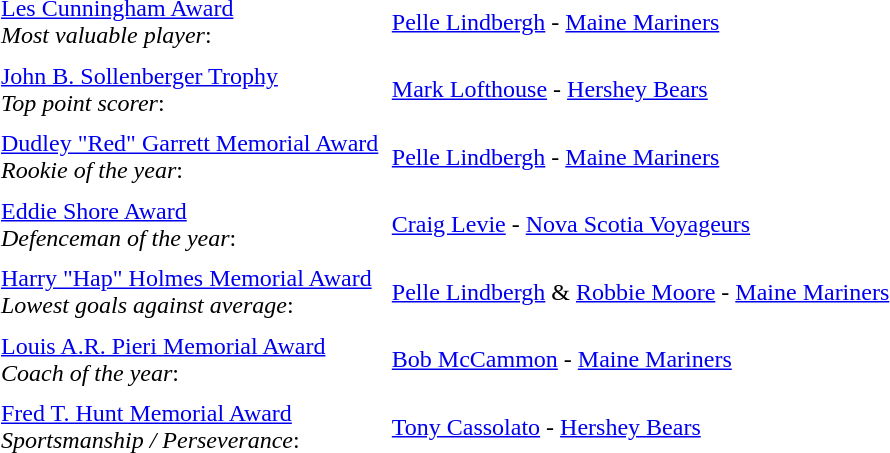<table cellpadding="3" cellspacing="3">
<tr>
<td><a href='#'>Les Cunningham Award</a><br><em>Most valuable player</em>:</td>
<td><a href='#'>Pelle Lindbergh</a> - <a href='#'>Maine Mariners</a></td>
</tr>
<tr>
<td><a href='#'>John B. Sollenberger Trophy</a><br><em>Top point scorer</em>:</td>
<td><a href='#'>Mark Lofthouse</a> - <a href='#'>Hershey Bears</a></td>
</tr>
<tr>
<td><a href='#'>Dudley "Red" Garrett Memorial Award</a><br><em>Rookie of the year</em>:</td>
<td><a href='#'>Pelle Lindbergh</a> - <a href='#'>Maine Mariners</a></td>
</tr>
<tr>
<td><a href='#'>Eddie Shore Award</a><br><em>Defenceman of the year</em>:</td>
<td><a href='#'>Craig Levie</a> - <a href='#'>Nova Scotia Voyageurs</a></td>
</tr>
<tr>
<td><a href='#'>Harry "Hap" Holmes Memorial Award</a><br><em>Lowest goals against average</em>:</td>
<td><a href='#'>Pelle Lindbergh</a> & <a href='#'>Robbie Moore</a> - <a href='#'>Maine Mariners</a></td>
</tr>
<tr>
<td><a href='#'>Louis A.R. Pieri Memorial Award</a><br><em>Coach of the year</em>:</td>
<td><a href='#'>Bob McCammon</a> - <a href='#'>Maine Mariners</a></td>
</tr>
<tr>
<td><a href='#'>Fred T. Hunt Memorial Award</a><br><em>Sportsmanship / Perseverance</em>:</td>
<td><a href='#'>Tony Cassolato</a> - <a href='#'>Hershey Bears</a></td>
</tr>
</table>
